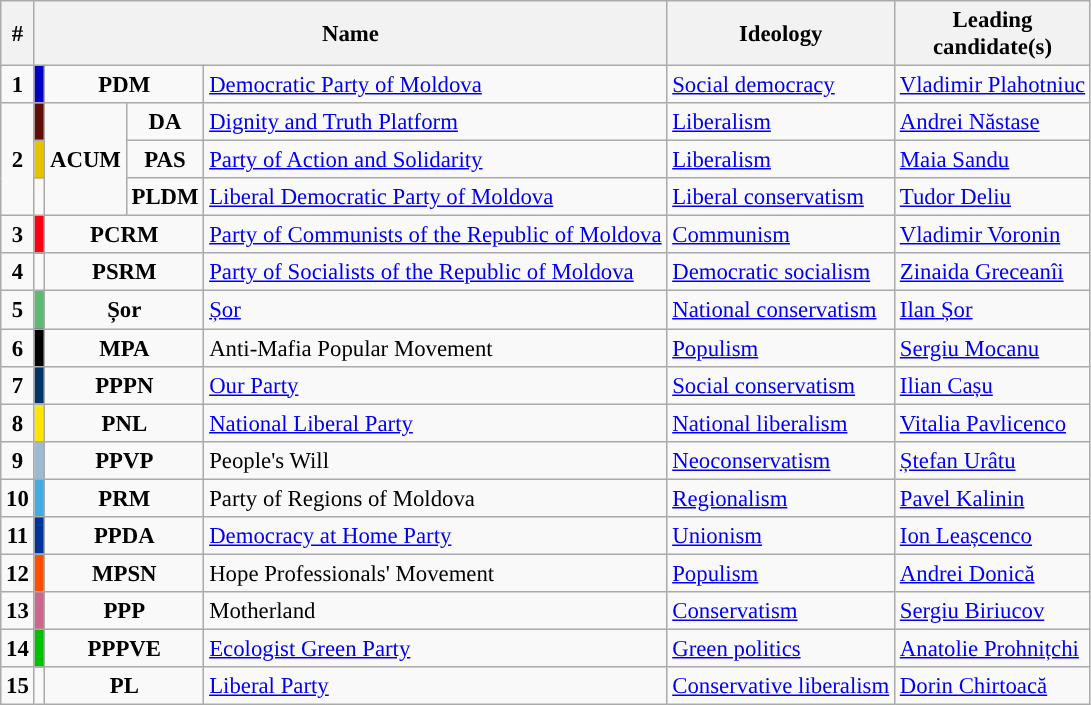<table class="wikitable" style="font-size:95%;">
<tr>
<th>#</th>
<th colspan="4">Name</th>
<th>Ideology</th>
<th>Leading<br>candidate(s)</th>
</tr>
<tr>
<td style="text-align:center;"><strong>1</strong></td>
<td style="background:#0000C0;"></td>
<td colspan="2" style="text-align:center;"><strong>PDM</strong></td>
<td><a href='#'>Democratic Party of Moldova</a></td>
<td><a href='#'>Social democracy</a></td>
<td><a href='#'>Vladimir Plahotniuc</a></td>
</tr>
<tr>
<td rowspan="3" style="text-align:center;"><strong>2</strong></td>
<td style="background:#5E0C06;"></td>
<td rowspan="3" style="text-align:center;"><strong>ACUM</strong></td>
<td style="text-align:center;"><strong>DA</strong></td>
<td><a href='#'>Dignity and Truth Platform</a></td>
<td><a href='#'>Liberalism</a></td>
<td><a href='#'>Andrei Năstase</a></td>
</tr>
<tr>
<td style="background:#e6c300;"></td>
<td style="text-align:center;"><strong>PAS</strong></td>
<td><a href='#'>Party of Action and Solidarity</a></td>
<td><a href='#'>Liberalism</a></td>
<td><a href='#'>Maia Sandu</a></td>
</tr>
<tr>
<td style="background:"></td>
<td style="text-align:center;"><strong> PLDM</strong></td>
<td><a href='#'>Liberal Democratic Party of Moldova</a></td>
<td><a href='#'>Liberal conservatism</a></td>
<td><a href='#'>Tudor Deliu</a></td>
</tr>
<tr>
<td style="text-align:center;"><strong>3</strong></td>
<td style="background:#FC0015;"></td>
<td colspan="2" style="text-align:center;"><strong>PCRM</strong></td>
<td><a href='#'>Party of Communists of the Republic of Moldova</a></td>
<td><a href='#'>Communism</a></td>
<td><a href='#'>Vladimir Voronin</a></td>
</tr>
<tr>
<td style="text-align:center;"><strong>4</strong></td>
<td style="background:"></td>
<td colspan="2" style="text-align:center;"><strong>PSRM</strong></td>
<td><a href='#'>Party of Socialists of the Republic of Moldova</a></td>
<td><a href='#'>Democratic socialism</a></td>
<td><a href='#'>Zinaida Greceanîi</a></td>
</tr>
<tr>
<td style="text-align:center;"><strong>5</strong></td>
<td style="background:#5CBB72;"></td>
<td colspan="2" style="text-align:center;"><strong>Șor</strong></td>
<td><a href='#'>Șor</a></td>
<td><a href='#'>National conservatism</a></td>
<td><a href='#'>Ilan Șor</a></td>
</tr>
<tr>
<td style="text-align:center;"><strong>6</strong></td>
<td style="background:#000000;"></td>
<td colspan="2" style="text-align:center;"><strong>MPA</strong></td>
<td>Anti-Mafia Popular Movement</td>
<td><a href='#'>Populism</a></td>
<td><a href='#'>Sergiu Mocanu</a></td>
</tr>
<tr>
<td style="text-align:center;"><strong>7</strong></td>
<td style="background:#003366;"></td>
<td colspan="2" style="text-align:center;"><strong>PPPN</strong></td>
<td><a href='#'>Our Party</a></td>
<td><a href='#'>Social conservatism</a></td>
<td><a href='#'>Ilian Cașu</a></td>
</tr>
<tr>
<td style="text-align:center;"><strong>8</strong></td>
<td style="background:#FFE600;"></td>
<td colspan="2" style="text-align:center;"><strong>PNL</strong></td>
<td><a href='#'>National Liberal Party</a></td>
<td><a href='#'>National liberalism</a></td>
<td><a href='#'>Vitalia Pavlicenco</a></td>
</tr>
<tr>
<td style="text-align:center;"><strong>9</strong></td>
<td style="background:#9EB9D4;"></td>
<td colspan="2" style="text-align:center;"><strong>PPVP</strong></td>
<td>People's Will</td>
<td><a href='#'>Neoconservatism</a></td>
<td><a href='#'>Ștefan Urâtu</a></td>
</tr>
<tr>
<td style="text-align:center;"><strong>10</strong></td>
<td style="background:#42ABE2;"></td>
<td colspan="2" style="text-align:center;"><strong>PRM</strong></td>
<td>Party of Regions of Moldova</td>
<td><a href='#'>Regionalism</a></td>
<td><a href='#'>Pavel Kalinin</a></td>
</tr>
<tr>
<td style="text-align:center;"><strong>11</strong></td>
<td style="background:#003399;"></td>
<td colspan="2" style="text-align:center;"><strong>PPDA</strong></td>
<td><a href='#'>Democracy at Home Party</a></td>
<td><a href='#'>Unionism</a></td>
<td><a href='#'>Ion Leașcenco</a></td>
</tr>
<tr>
<td style="text-align:center;"><strong>12</strong></td>
<td style="background:#FF4F00;"></td>
<td colspan="2" style="text-align:center;"><strong>MPSN</strong></td>
<td>Hope Professionals' Movement</td>
<td><a href='#'>Populism</a></td>
<td><a href='#'>Andrei Donică</a></td>
</tr>
<tr>
<td style="text-align:center;"><strong>13</strong></td>
<td style="background:#CC668D;"></td>
<td colspan="2" style="text-align:center;"><strong>PPP</strong></td>
<td>Motherland</td>
<td><a href='#'>Conservatism</a></td>
<td><a href='#'>Sergiu Biriucov</a></td>
</tr>
<tr>
<td style="text-align:center;"><strong>14</strong></td>
<td style="background:#00C000;"></td>
<td colspan="2" style="text-align:center;"><strong>PPPVE</strong></td>
<td><a href='#'>Ecologist Green Party</a></td>
<td><a href='#'>Green politics</a></td>
<td><a href='#'>Anatolie Prohnițchi</a></td>
</tr>
<tr>
<td style="text-align:center;"><strong>15</strong></td>
<td style="background:"></td>
<td colspan="2" style="text-align:center;"><strong>PL</strong></td>
<td><a href='#'>Liberal Party</a></td>
<td><a href='#'>Conservative liberalism</a></td>
<td><a href='#'>Dorin Chirtoacă</a></td>
</tr>
</table>
